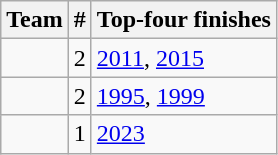<table class="wikitable" style="text-align: left;">
<tr>
<th>Team</th>
<th width=4>#</th>
<th>Top-four finishes</th>
</tr>
<tr>
<td></td>
<td>2</td>
<td><a href='#'>2011</a>, <a href='#'>2015</a></td>
</tr>
<tr>
<td></td>
<td>2</td>
<td><a href='#'>1995</a>, <a href='#'>1999</a></td>
</tr>
<tr>
<td></td>
<td>1</td>
<td><a href='#'>2023</a></td>
</tr>
</table>
